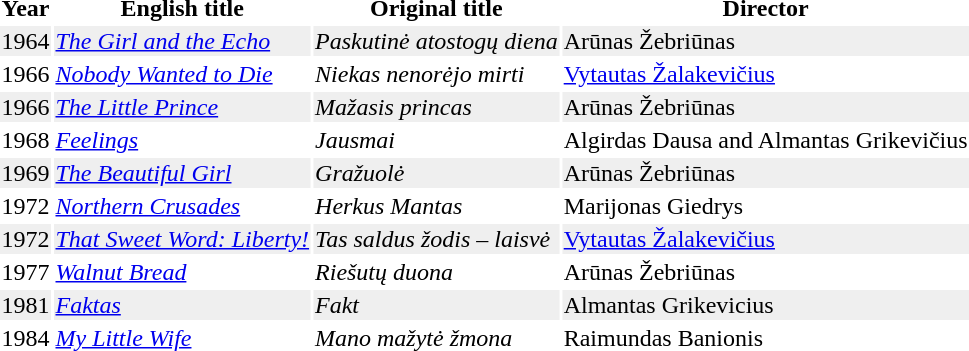<table class="wiki" border="0">
<tr>
<th>Year</th>
<th>English title</th>
<th>Original title</th>
<th>Director</th>
</tr>
<tr bgcolor="efefef">
<td>1964</td>
<td><em><a href='#'>The Girl and the Echo</a></em></td>
<td><em>Paskutinė atostogų diena</em></td>
<td>Arūnas Žebriūnas</td>
</tr>
<tr>
<td>1966</td>
<td><em><a href='#'>Nobody Wanted to Die</a></em></td>
<td><em>Niekas nenorėjo mirti</em></td>
<td><a href='#'>Vytautas Žalakevičius</a></td>
</tr>
<tr bgcolor="efefef">
<td>1966</td>
<td><em><a href='#'>The Little Prince</a></em></td>
<td><em>Mažasis princas</em></td>
<td>Arūnas Žebriūnas</td>
</tr>
<tr>
<td>1968</td>
<td><em><a href='#'>Feelings</a></em></td>
<td><em>Jausmai</em></td>
<td>Algirdas Dausa and Almantas Grikevičius</td>
</tr>
<tr bgcolor="efefef">
<td>1969</td>
<td><em><a href='#'>The Beautiful Girl</a></em></td>
<td><em>Gražuolė</em></td>
<td>Arūnas Žebriūnas</td>
</tr>
<tr>
<td>1972</td>
<td><em><a href='#'>Northern Crusades</a></em></td>
<td><em>Herkus Mantas</em></td>
<td>Marijonas Giedrys</td>
</tr>
<tr bgcolor="efefef">
<td>1972</td>
<td><em><a href='#'>That Sweet Word: Liberty!</a></em></td>
<td><em>Tas saldus žodis – laisvė</em></td>
<td><a href='#'>Vytautas Žalakevičius</a></td>
</tr>
<tr>
<td>1977</td>
<td><em><a href='#'>Walnut Bread</a></em></td>
<td><em>Riešutų duona</em></td>
<td>Arūnas Žebriūnas</td>
</tr>
<tr bgcolor="efefef">
<td>1981</td>
<td><em><a href='#'>Faktas</a></em></td>
<td><em>Fakt</em></td>
<td>Almantas Grikevicius</td>
</tr>
<tr>
<td>1984</td>
<td><em><a href='#'>My Little Wife</a></em></td>
<td><em>Mano mažytė žmona</em></td>
<td>Raimundas Banionis</td>
</tr>
</table>
